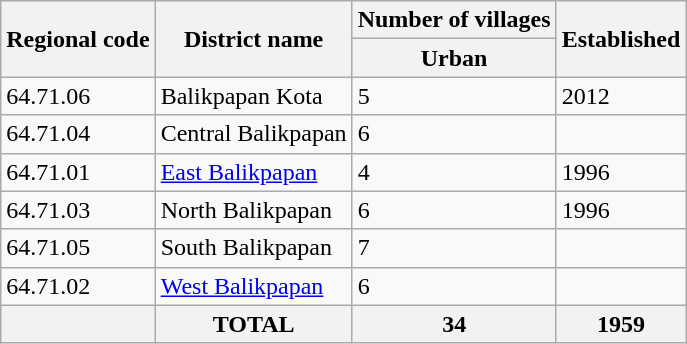<table class="wikitable sortable">
<tr>
<th rowspan="2">Regional code</th>
<th rowspan="2">District name</th>
<th>Number of villages</th>
<th rowspan="2">Established</th>
</tr>
<tr>
<th>Urban</th>
</tr>
<tr>
<td>64.71.06</td>
<td>Balikpapan Kota</td>
<td>5</td>
<td>2012</td>
</tr>
<tr>
<td>64.71.04</td>
<td>Central Balikpapan</td>
<td>6</td>
<td></td>
</tr>
<tr>
<td>64.71.01</td>
<td><a href='#'>East Balikpapan</a></td>
<td>4</td>
<td>1996</td>
</tr>
<tr>
<td>64.71.03</td>
<td>North Balikpapan</td>
<td>6</td>
<td>1996</td>
</tr>
<tr>
<td>64.71.05</td>
<td>South Balikpapan</td>
<td>7</td>
<td></td>
</tr>
<tr>
<td>64.71.02</td>
<td><a href='#'>West Balikpapan</a></td>
<td>6</td>
<td></td>
</tr>
<tr>
<th></th>
<th>TOTAL</th>
<th>34</th>
<th>1959</th>
</tr>
</table>
